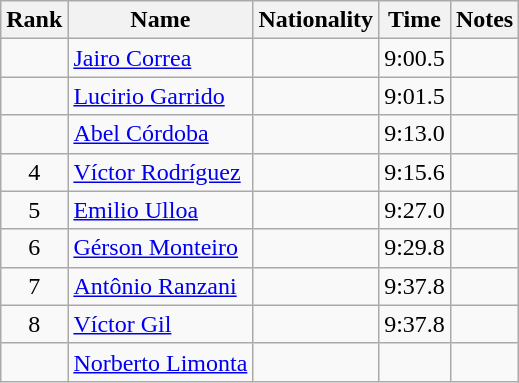<table class="wikitable sortable" style="text-align:center">
<tr>
<th>Rank</th>
<th>Name</th>
<th>Nationality</th>
<th>Time</th>
<th>Notes</th>
</tr>
<tr>
<td></td>
<td align=left><a href='#'>Jairo Correa</a></td>
<td align=left></td>
<td>9:00.5</td>
<td></td>
</tr>
<tr>
<td></td>
<td align=left><a href='#'>Lucirio Garrido</a></td>
<td align=left></td>
<td>9:01.5</td>
<td></td>
</tr>
<tr>
<td></td>
<td align=left><a href='#'>Abel Córdoba</a></td>
<td align=left></td>
<td>9:13.0</td>
<td></td>
</tr>
<tr>
<td>4</td>
<td align=left><a href='#'>Víctor Rodríguez</a></td>
<td align=left></td>
<td>9:15.6</td>
<td></td>
</tr>
<tr>
<td>5</td>
<td align=left><a href='#'>Emilio Ulloa</a></td>
<td align=left></td>
<td>9:27.0</td>
<td></td>
</tr>
<tr>
<td>6</td>
<td align=left><a href='#'>Gérson Monteiro</a></td>
<td align=left></td>
<td>9:29.8</td>
<td></td>
</tr>
<tr>
<td>7</td>
<td align=left><a href='#'>Antônio Ranzani</a></td>
<td align=left></td>
<td>9:37.8</td>
<td></td>
</tr>
<tr>
<td>8</td>
<td align=left><a href='#'>Víctor Gil</a></td>
<td align=left></td>
<td>9:37.8</td>
<td></td>
</tr>
<tr>
<td></td>
<td align=left><a href='#'>Norberto Limonta</a></td>
<td align=left></td>
<td></td>
<td></td>
</tr>
</table>
